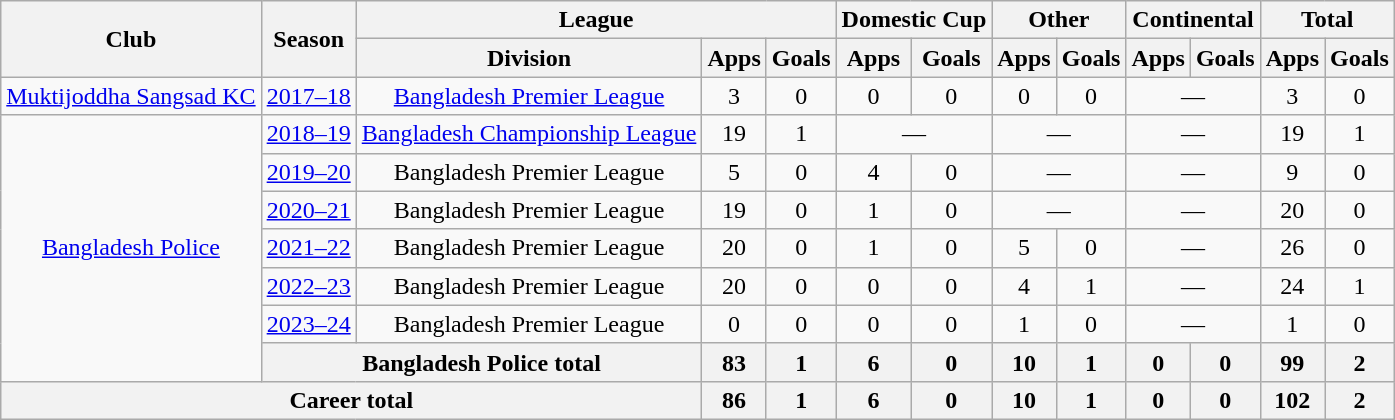<table class="wikitable" style="text-align:center">
<tr>
<th rowspan="2">Club</th>
<th rowspan="2">Season</th>
<th colspan="3">League</th>
<th colspan="2">Domestic Cup</th>
<th colspan="2">Other</th>
<th colspan="2">Continental</th>
<th colspan="2">Total</th>
</tr>
<tr>
<th>Division</th>
<th>Apps</th>
<th>Goals</th>
<th>Apps</th>
<th>Goals</th>
<th>Apps</th>
<th>Goals</th>
<th>Apps</th>
<th>Goals</th>
<th>Apps</th>
<th>Goals</th>
</tr>
<tr>
<td><a href='#'>Muktijoddha Sangsad KC</a></td>
<td><a href='#'>2017–18</a></td>
<td><a href='#'>Bangladesh Premier League</a></td>
<td>3</td>
<td>0</td>
<td>0</td>
<td>0</td>
<td>0</td>
<td>0</td>
<td colspan="2">—</td>
<td>3</td>
<td>0</td>
</tr>
<tr>
<td rowspan=7><a href='#'>Bangladesh Police</a></td>
<td><a href='#'>2018–19</a></td>
<td><a href='#'>Bangladesh Championship League</a></td>
<td>19</td>
<td>1</td>
<td colspan="2">—</td>
<td colspan="2">—</td>
<td colspan="2">—</td>
<td>19</td>
<td>1</td>
</tr>
<tr>
<td><a href='#'>2019–20</a></td>
<td>Bangladesh Premier League</td>
<td>5</td>
<td>0</td>
<td>4</td>
<td>0</td>
<td colspan="2">—</td>
<td colspan="2">—</td>
<td>9</td>
<td>0</td>
</tr>
<tr>
<td><a href='#'>2020–21</a></td>
<td>Bangladesh Premier League</td>
<td>19</td>
<td>0</td>
<td>1</td>
<td>0</td>
<td colspan="2">—</td>
<td colspan="2">—</td>
<td>20</td>
<td>0</td>
</tr>
<tr>
<td><a href='#'>2021–22</a></td>
<td>Bangladesh Premier League</td>
<td>20</td>
<td>0</td>
<td>1</td>
<td>0</td>
<td>5</td>
<td>0</td>
<td colspan="2">—</td>
<td>26</td>
<td>0</td>
</tr>
<tr>
<td><a href='#'>2022–23</a></td>
<td>Bangladesh Premier League</td>
<td>20</td>
<td>0</td>
<td>0</td>
<td>0</td>
<td>4</td>
<td>1</td>
<td colspan="2">—</td>
<td>24</td>
<td>1</td>
</tr>
<tr>
<td><a href='#'>2023–24</a></td>
<td>Bangladesh Premier League</td>
<td>0</td>
<td>0</td>
<td>0</td>
<td>0</td>
<td>1</td>
<td>0</td>
<td colspan="2">—</td>
<td>1</td>
<td>0</td>
</tr>
<tr>
<th colspan="2"><strong>Bangladesh Police total</strong></th>
<th>83</th>
<th>1</th>
<th>6</th>
<th>0</th>
<th>10</th>
<th>1</th>
<th>0</th>
<th>0</th>
<th>99</th>
<th>2</th>
</tr>
<tr>
<th colspan="3">Career total</th>
<th>86</th>
<th>1</th>
<th>6</th>
<th>0</th>
<th>10</th>
<th>1</th>
<th>0</th>
<th>0</th>
<th>102</th>
<th>2</th>
</tr>
</table>
